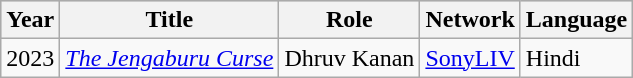<table class="wikitable sortable">
<tr style="background:#ccc; text-align:center;">
<th>Year</th>
<th>Title</th>
<th>Role</th>
<th>Network</th>
<th>Language</th>
</tr>
<tr>
<td>2023</td>
<td><em><a href='#'>The Jengaburu Curse</a></em></td>
<td>Dhruv Kanan</td>
<td><a href='#'>SonyLIV</a></td>
<td>Hindi</td>
</tr>
</table>
